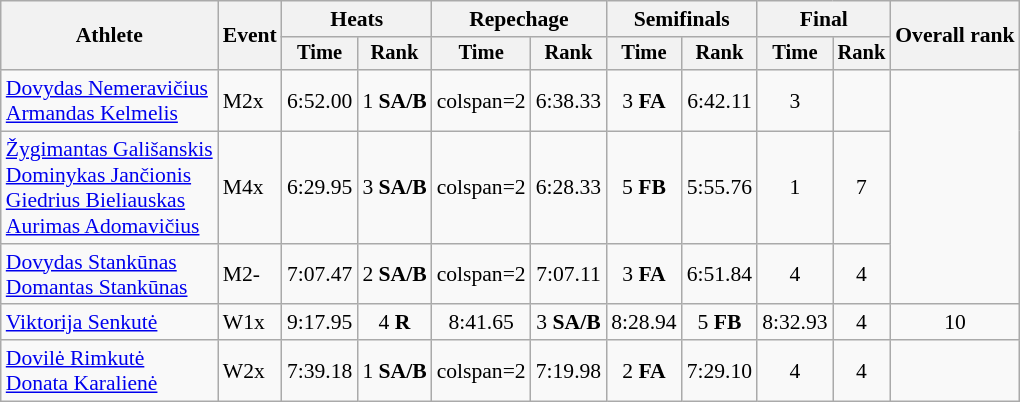<table class="wikitable" style="font-size:90%">
<tr>
<th rowspan="2">Athlete</th>
<th rowspan="2">Event</th>
<th colspan="2">Heats</th>
<th colspan="2">Repechage</th>
<th colspan="2">Semifinals</th>
<th colspan="2">Final</th>
<th rowspan="2">Overall rank</th>
</tr>
<tr style="font-size:95%">
<th>Time</th>
<th>Rank</th>
<th>Time</th>
<th>Rank</th>
<th>Time</th>
<th>Rank</th>
<th>Time</th>
<th>Rank</th>
</tr>
<tr align=center>
<td align=left><a href='#'>Dovydas Nemeravičius</a><br><a href='#'>Armandas Kelmelis</a></td>
<td align=left>M2x</td>
<td>6:52.00</td>
<td>1 <strong>SA/B</strong></td>
<td>colspan=2 </td>
<td>6:38.33</td>
<td>3 <strong>FA</strong></td>
<td>6:42.11</td>
<td>3</td>
<td></td>
</tr>
<tr align=center>
<td align=left><a href='#'>Žygimantas Gališanskis</a><br><a href='#'>Dominykas Jančionis</a><br><a href='#'>Giedrius Bieliauskas</a><br><a href='#'>Aurimas Adomavičius</a></td>
<td align=left>M4x</td>
<td>6:29.95</td>
<td>3 <strong>SA/B</strong></td>
<td>colspan=2 </td>
<td>6:28.33</td>
<td>5 <strong>FB</strong></td>
<td>5:55.76</td>
<td>1</td>
<td>7</td>
</tr>
<tr align=center>
<td align=left><a href='#'>Dovydas Stankūnas</a><br><a href='#'>Domantas Stankūnas</a></td>
<td align=left>M2-</td>
<td>7:07.47</td>
<td>2 <strong>SA/B</strong></td>
<td>colspan=2 </td>
<td>7:07.11</td>
<td>3 <strong>FA</strong></td>
<td>6:51.84</td>
<td>4</td>
<td>4</td>
</tr>
<tr align=center>
<td align=left><a href='#'>Viktorija Senkutė</a></td>
<td align=left>W1x</td>
<td>9:17.95</td>
<td>4 <strong>R</strong></td>
<td>8:41.65</td>
<td>3 <strong>SA/B</strong></td>
<td>8:28.94</td>
<td>5 <strong>FB</strong></td>
<td>8:32.93</td>
<td>4</td>
<td>10</td>
</tr>
<tr align=center>
<td align=left><a href='#'>Dovilė Rimkutė</a><br><a href='#'>Donata Karalienė</a></td>
<td align=left>W2x</td>
<td>7:39.18</td>
<td>1 <strong>SA/B</strong></td>
<td>colspan=2 </td>
<td>7:19.98</td>
<td>2 <strong>FA</strong></td>
<td>7:29.10</td>
<td>4</td>
<td>4</td>
</tr>
</table>
